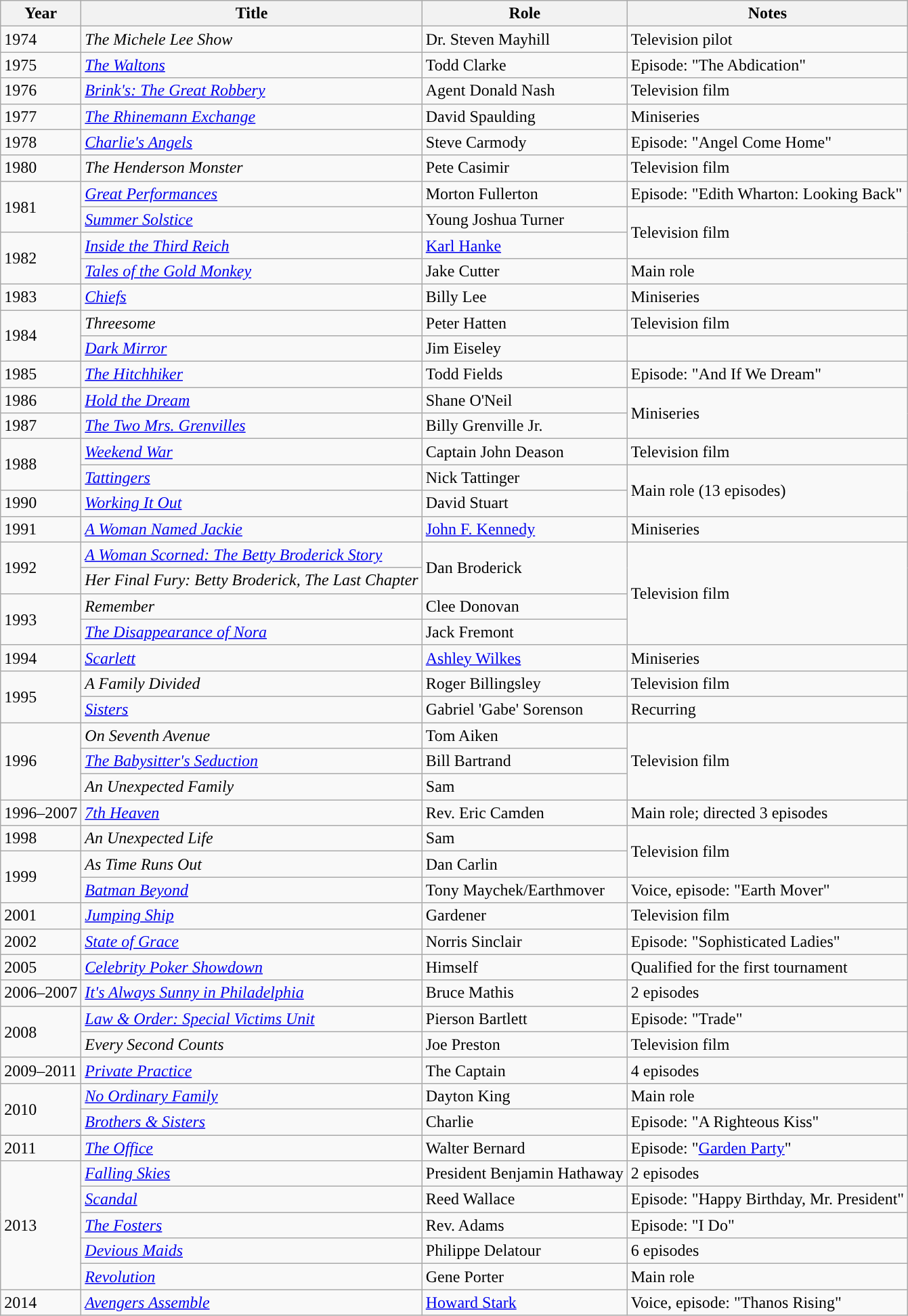<table class="wikitable sortable">
<tr>
<th>Year</th>
<th>Title</th>
<th>Role</th>
<th class="unsortable">Notes</th>
</tr>
<tr>
<td>1974</td>
<td><em>The Michele Lee Show</em></td>
<td>Dr. Steven Mayhill</td>
<td>Television pilot</td>
</tr>
<tr>
<td>1975</td>
<td><em><a href='#'>The Waltons</a></em></td>
<td>Todd Clarke</td>
<td>Episode: "The Abdication"</td>
</tr>
<tr>
<td>1976</td>
<td><em><a href='#'>Brink's: The Great Robbery</a></em></td>
<td>Agent Donald Nash</td>
<td>Television film</td>
</tr>
<tr>
<td>1977</td>
<td><em><a href='#'>The Rhinemann Exchange</a></em></td>
<td>David Spaulding</td>
<td>Miniseries</td>
</tr>
<tr>
<td>1978</td>
<td><em><a href='#'>Charlie's Angels</a></em></td>
<td>Steve Carmody</td>
<td>Episode: "Angel Come Home"</td>
</tr>
<tr>
<td>1980</td>
<td><em>The Henderson Monster</em></td>
<td>Pete Casimir</td>
<td>Television film</td>
</tr>
<tr>
<td rowspan=2>1981</td>
<td><em><a href='#'>Great Performances</a></em></td>
<td>Morton Fullerton</td>
<td>Episode: "Edith Wharton: Looking Back"</td>
</tr>
<tr>
<td><em><a href='#'>Summer Solstice</a></em></td>
<td>Young Joshua Turner</td>
<td rowspan=2>Television film</td>
</tr>
<tr>
<td rowspan=2>1982</td>
<td><em><a href='#'>Inside the Third Reich</a></em></td>
<td><a href='#'>Karl Hanke</a></td>
</tr>
<tr>
<td><em><a href='#'>Tales of the Gold Monkey</a></em></td>
<td>Jake Cutter</td>
<td>Main role</td>
</tr>
<tr>
<td>1983</td>
<td><em><a href='#'>Chiefs</a></em></td>
<td>Billy Lee</td>
<td>Miniseries</td>
</tr>
<tr>
<td rowspan=2>1984</td>
<td><em>Threesome</em></td>
<td>Peter Hatten</td>
<td>Television film</td>
</tr>
<tr>
<td><em><a href='#'>Dark Mirror</a></em></td>
<td>Jim Eiseley</td>
</tr>
<tr>
<td>1985</td>
<td><em><a href='#'>The Hitchhiker</a></em></td>
<td>Todd Fields</td>
<td>Episode: "And If We Dream"</td>
</tr>
<tr>
<td>1986</td>
<td><em><a href='#'>Hold the Dream</a></em></td>
<td>Shane O'Neil</td>
<td rowspan=2>Miniseries</td>
</tr>
<tr>
<td>1987</td>
<td><em><a href='#'>The Two Mrs. Grenvilles</a></em></td>
<td>Billy Grenville Jr.</td>
</tr>
<tr>
<td rowspan=2>1988</td>
<td><em><a href='#'>Weekend War</a></em></td>
<td>Captain John Deason</td>
<td>Television film</td>
</tr>
<tr>
<td><em><a href='#'>Tattingers</a></em></td>
<td>Nick Tattinger</td>
<td rowspan=2>Main role (13 episodes)</td>
</tr>
<tr>
<td>1990</td>
<td><em><a href='#'>Working It Out</a></em></td>
<td>David Stuart</td>
</tr>
<tr>
<td>1991</td>
<td><em><a href='#'>A Woman Named Jackie</a></em></td>
<td><a href='#'>John F. Kennedy</a></td>
<td>Miniseries</td>
</tr>
<tr>
<td rowspan=2>1992</td>
<td><em><a href='#'>A Woman Scorned: The Betty Broderick Story</a></em></td>
<td rowspan=2>Dan Broderick</td>
<td rowspan=4>Television film</td>
</tr>
<tr>
<td><em>Her Final Fury: Betty Broderick, The Last Chapter</em></td>
</tr>
<tr>
<td rowspan=2>1993</td>
<td><em>Remember</em></td>
<td>Clee Donovan</td>
</tr>
<tr>
<td><em><a href='#'>The Disappearance of Nora</a></em></td>
<td>Jack Fremont</td>
</tr>
<tr>
<td>1994</td>
<td><em><a href='#'>Scarlett</a></em></td>
<td><a href='#'>Ashley Wilkes</a></td>
<td>Miniseries</td>
</tr>
<tr>
<td rowspan=2>1995</td>
<td><em>A Family Divided</em></td>
<td>Roger Billingsley</td>
<td>Television film</td>
</tr>
<tr>
<td><em><a href='#'>Sisters</a></em></td>
<td>Gabriel 'Gabe' Sorenson</td>
<td>Recurring</td>
</tr>
<tr>
<td rowspan=3>1996</td>
<td><em>On Seventh Avenue</em></td>
<td>Tom Aiken</td>
<td rowspan=3>Television film</td>
</tr>
<tr>
<td><em><a href='#'>The Babysitter's Seduction</a></em></td>
<td>Bill Bartrand</td>
</tr>
<tr>
<td><em>An Unexpected Family</em></td>
<td>Sam</td>
</tr>
<tr>
<td>1996–2007</td>
<td><em><a href='#'>7th Heaven</a></em></td>
<td>Rev. Eric Camden</td>
<td>Main role; directed 3 episodes</td>
</tr>
<tr>
<td>1998</td>
<td><em>An Unexpected Life</em></td>
<td>Sam</td>
<td rowspan=2>Television film</td>
</tr>
<tr>
<td rowspan=2>1999</td>
<td><em>As Time Runs Out</em></td>
<td>Dan Carlin</td>
</tr>
<tr>
<td><em><a href='#'>Batman Beyond</a></em></td>
<td>Tony Maychek/Earthmover</td>
<td>Voice, episode: "Earth Mover"</td>
</tr>
<tr>
<td>2001</td>
<td><em><a href='#'>Jumping Ship</a></em></td>
<td>Gardener</td>
<td>Television film</td>
</tr>
<tr>
<td>2002</td>
<td><em><a href='#'>State of Grace</a></em></td>
<td>Norris Sinclair</td>
<td>Episode: "Sophisticated Ladies"</td>
</tr>
<tr>
<td>2005</td>
<td><em><a href='#'>Celebrity Poker Showdown</a></em></td>
<td>Himself</td>
<td>Qualified for the first tournament</td>
</tr>
<tr>
<td>2006–2007</td>
<td><em><a href='#'>It's Always Sunny in Philadelphia</a></em></td>
<td>Bruce Mathis</td>
<td>2 episodes</td>
</tr>
<tr>
<td rowspan=2>2008</td>
<td><em><a href='#'>Law & Order: Special Victims Unit</a></em></td>
<td>Pierson Bartlett</td>
<td>Episode: "Trade"</td>
</tr>
<tr>
<td><em>Every Second Counts</em></td>
<td>Joe Preston</td>
<td>Television film</td>
</tr>
<tr>
<td>2009–2011</td>
<td><em><a href='#'>Private Practice</a></em></td>
<td>The Captain</td>
<td>4 episodes</td>
</tr>
<tr>
<td rowspan=2>2010</td>
<td><em><a href='#'>No Ordinary Family</a></em></td>
<td>Dayton King</td>
<td>Main role</td>
</tr>
<tr>
<td><em><a href='#'>Brothers & Sisters</a></em></td>
<td>Charlie</td>
<td>Episode: "A Righteous Kiss"</td>
</tr>
<tr>
<td>2011</td>
<td><em><a href='#'>The Office</a></em></td>
<td>Walter Bernard</td>
<td>Episode: "<a href='#'>Garden Party</a>"</td>
</tr>
<tr>
<td rowspan=5>2013</td>
<td><em><a href='#'>Falling Skies</a></em></td>
<td>President Benjamin Hathaway</td>
<td>2 episodes</td>
</tr>
<tr>
<td><em><a href='#'>Scandal</a></em></td>
<td>Reed Wallace</td>
<td>Episode: "Happy Birthday, Mr. President"</td>
</tr>
<tr>
<td><em><a href='#'>The Fosters</a></em></td>
<td>Rev. Adams</td>
<td>Episode: "I Do"</td>
</tr>
<tr>
<td><em><a href='#'>Devious Maids</a></em></td>
<td>Philippe Delatour</td>
<td>6 episodes</td>
</tr>
<tr>
<td><em><a href='#'>Revolution</a></em></td>
<td>Gene Porter</td>
<td>Main role</td>
</tr>
<tr>
<td>2014</td>
<td><em><a href='#'>Avengers Assemble</a></em></td>
<td><a href='#'>Howard Stark</a></td>
<td>Voice, episode: "Thanos Rising"</td>
</tr>
</table>
